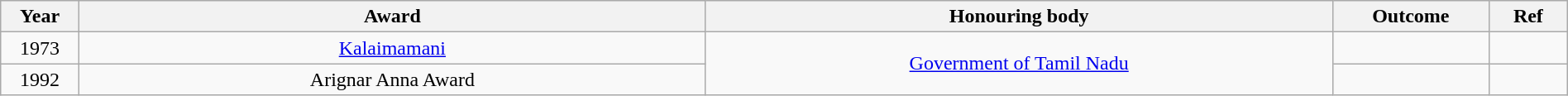<table class="wikitable" style="width:100%;">
<tr>
<th width=5%>Year</th>
<th style="width:40%;">Award</th>
<th style="width:40%;">Honouring body</th>
<th style="width:10%;">Outcome</th>
<th style="width:5%;">Ref</th>
</tr>
<tr>
<td style="text-align:center;">1973</td>
<td style="text-align:center;"><a href='#'>Kalaimamani</a></td>
<td rowspan="2" style="text-align:center;"><a href='#'>Government of Tamil Nadu</a></td>
<td></td>
<td></td>
</tr>
<tr>
<td style="text-align:center;">1992</td>
<td style="text-align:center;">Arignar Anna Award</td>
<td></td>
<td></td>
</tr>
</table>
